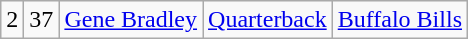<table class="wikitable" style="text-align:center">
<tr>
<td>2</td>
<td>37</td>
<td><a href='#'>Gene Bradley</a></td>
<td><a href='#'>Quarterback</a></td>
<td><a href='#'>Buffalo Bills</a></td>
</tr>
</table>
